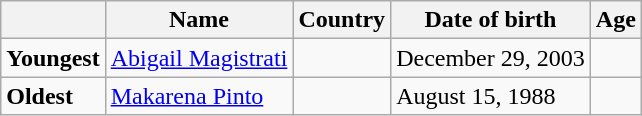<table class="wikitable">
<tr>
<th></th>
<th><strong>Name</strong></th>
<th><strong>Country</strong></th>
<th><strong>Date of birth</strong></th>
<th><strong>Age</strong></th>
</tr>
<tr>
<td><strong>Youngest</strong></td>
<td><a href='#'>Abigail Magistrati</a></td>
<td></td>
<td>December 29, 2003</td>
<td></td>
</tr>
<tr>
<td><strong>Oldest</strong></td>
<td><a href='#'>Makarena Pinto</a></td>
<td></td>
<td>August 15, 1988</td>
<td></td>
</tr>
</table>
